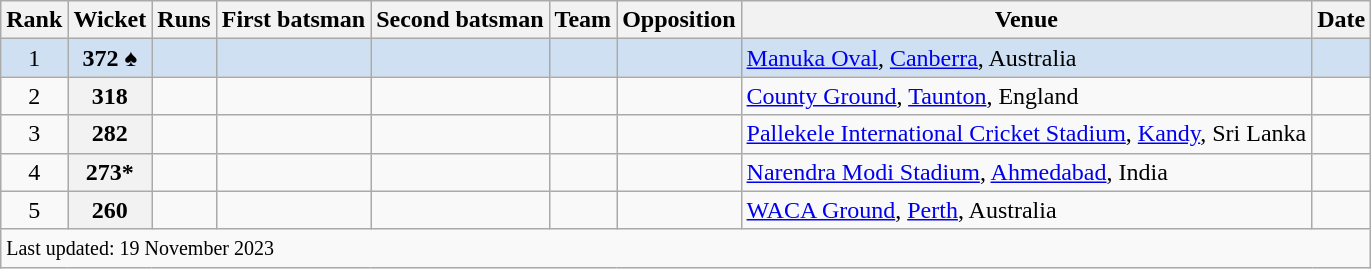<table class="wikitable plainrowheaders sortable">
<tr>
<th scope=col>Rank</th>
<th scope=col>Wicket</th>
<th scope=col>Runs</th>
<th scope=col>First batsman</th>
<th scope=col>Second batsman</th>
<th scope=col>Team</th>
<th scope=col>Opposition</th>
<th scope=col>Venue</th>
<th scope=col>Date</th>
</tr>
<tr bgcolor=#cee0f2>
<td align=center>1</td>
<th scope=row style="background:#cee0f2; text-align:center;">372 ♠</th>
<td align=center></td>
<td></td>
<td></td>
<td></td>
<td></td>
<td><a href='#'>Manuka Oval</a>, <a href='#'>Canberra</a>, Australia</td>
<td><a href='#'></a></td>
</tr>
<tr>
<td align=center>2</td>
<th scope=row style=text-align:center;>318</th>
<td align=center></td>
<td></td>
<td></td>
<td></td>
<td></td>
<td><a href='#'>County Ground</a>, <a href='#'>Taunton</a>, England</td>
<td><a href='#'></a></td>
</tr>
<tr>
<td align=center>3</td>
<th scope=row style=text-align:center;>282</th>
<td align=center></td>
<td></td>
<td></td>
<td></td>
<td></td>
<td><a href='#'>Pallekele International Cricket Stadium</a>, <a href='#'>Kandy</a>, Sri Lanka</td>
<td><a href='#'></a></td>
</tr>
<tr>
<td align=center>4</td>
<th scope=row style=text-align:center;>273*</th>
<td align=center></td>
<td></td>
<td></td>
<td></td>
<td></td>
<td><a href='#'>Narendra Modi Stadium</a>, <a href='#'>Ahmedabad</a>, India</td>
<td><a href='#'></a></td>
</tr>
<tr>
<td align=center>5</td>
<th scope=row style=text-align:center;>260</th>
<td align=center></td>
<td></td>
<td></td>
<td></td>
<td></td>
<td><a href='#'>WACA Ground</a>, <a href='#'>Perth</a>, Australia</td>
<td><a href='#'></a></td>
</tr>
<tr class=sortbottom>
<td colspan=9><small>Last updated: 19 November 2023</small></td>
</tr>
</table>
